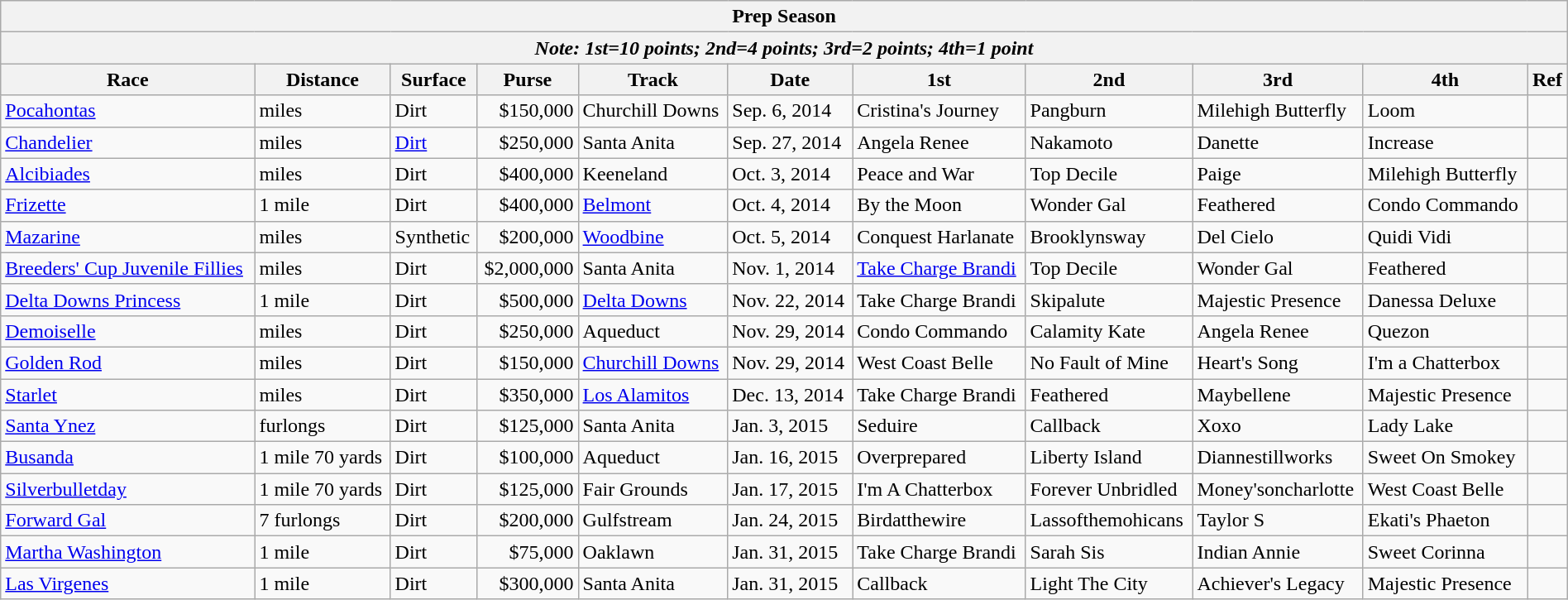<table class="wikitable "  style="width:100%">
<tr>
<th colspan=11>Prep Season</th>
</tr>
<tr>
<th colspan=11><em>Note: 1st=10 points; 2nd=4 points; 3rd=2 points; 4th=1 point</em></th>
</tr>
<tr>
<th>Race</th>
<th>Distance</th>
<th>Surface</th>
<th>Purse</th>
<th>Track</th>
<th>Date</th>
<th>1st</th>
<th>2nd</th>
<th>3rd</th>
<th>4th</th>
<th>Ref</th>
</tr>
<tr>
<td><a href='#'>Pocahontas</a></td>
<td> miles</td>
<td>Dirt</td>
<td align=right>$150,000</td>
<td>Churchill Downs</td>
<td>Sep. 6, 2014</td>
<td>Cristina's Journey</td>
<td>Pangburn</td>
<td>Milehigh Butterfly</td>
<td>Loom</td>
<td></td>
</tr>
<tr>
<td><a href='#'>Chandelier</a></td>
<td> miles</td>
<td><a href='#'>Dirt</a></td>
<td align=right>$250,000</td>
<td>Santa Anita</td>
<td>Sep. 27, 2014</td>
<td>Angela Renee</td>
<td>Nakamoto</td>
<td>Danette</td>
<td>Increase</td>
<td></td>
</tr>
<tr>
<td><a href='#'>Alcibiades</a></td>
<td> miles</td>
<td>Dirt</td>
<td align=right>$400,000</td>
<td>Keeneland</td>
<td>Oct. 3, 2014</td>
<td>Peace and War</td>
<td>Top Decile</td>
<td>Paige</td>
<td>Milehigh Butterfly</td>
<td></td>
</tr>
<tr>
<td><a href='#'>Frizette</a></td>
<td>1 mile</td>
<td>Dirt</td>
<td align=right>$400,000</td>
<td><a href='#'>Belmont</a></td>
<td>Oct. 4, 2014</td>
<td>By the Moon</td>
<td>Wonder Gal</td>
<td>Feathered</td>
<td>Condo Commando</td>
<td></td>
</tr>
<tr>
<td><a href='#'>Mazarine</a></td>
<td> miles</td>
<td>Synthetic</td>
<td align=right>$200,000</td>
<td><a href='#'>Woodbine</a></td>
<td>Oct. 5, 2014</td>
<td>Conquest Harlanate</td>
<td>Brooklynsway</td>
<td>Del Cielo</td>
<td>Quidi Vidi</td>
<td></td>
</tr>
<tr>
<td><a href='#'>Breeders' Cup Juvenile Fillies</a></td>
<td> miles</td>
<td>Dirt</td>
<td align=right>$2,000,000</td>
<td>Santa Anita</td>
<td>Nov. 1, 2014</td>
<td><a href='#'>Take Charge Brandi</a></td>
<td>Top Decile</td>
<td>Wonder Gal</td>
<td>Feathered</td>
<td></td>
</tr>
<tr>
<td><a href='#'>Delta Downs Princess</a></td>
<td>1 mile</td>
<td>Dirt</td>
<td align=right>$500,000</td>
<td><a href='#'>Delta Downs</a></td>
<td>Nov. 22, 2014</td>
<td>Take Charge Brandi</td>
<td>Skipalute</td>
<td>Majestic Presence</td>
<td>Danessa Deluxe</td>
<td></td>
</tr>
<tr>
<td><a href='#'>Demoiselle</a></td>
<td> miles</td>
<td>Dirt</td>
<td align=right>$250,000</td>
<td>Aqueduct</td>
<td>Nov. 29, 2014</td>
<td>Condo Commando</td>
<td>Calamity Kate</td>
<td>Angela Renee</td>
<td>Quezon</td>
<td></td>
</tr>
<tr>
<td><a href='#'>Golden Rod</a></td>
<td> miles</td>
<td>Dirt</td>
<td align=right>$150,000</td>
<td><a href='#'>Churchill Downs</a></td>
<td>Nov. 29, 2014</td>
<td>West Coast Belle</td>
<td>No Fault of Mine</td>
<td>Heart's Song</td>
<td>I'm a Chatterbox</td>
<td></td>
</tr>
<tr>
<td><a href='#'>Starlet</a></td>
<td> miles</td>
<td>Dirt</td>
<td align=right>$350,000</td>
<td><a href='#'>Los Alamitos</a></td>
<td>Dec. 13, 2014</td>
<td>Take Charge Brandi</td>
<td>Feathered</td>
<td>Maybellene</td>
<td>Majestic Presence</td>
<td></td>
</tr>
<tr>
<td><a href='#'>Santa Ynez</a></td>
<td> furlongs</td>
<td>Dirt</td>
<td align=right>$125,000</td>
<td>Santa Anita</td>
<td>Jan. 3, 2015</td>
<td>Seduire</td>
<td>Callback</td>
<td>Xoxo</td>
<td>Lady Lake</td>
<td></td>
</tr>
<tr>
<td><a href='#'>Busanda</a></td>
<td>1 mile 70 yards</td>
<td>Dirt</td>
<td align=right>$100,000</td>
<td>Aqueduct</td>
<td>Jan. 16, 2015</td>
<td>Overprepared</td>
<td>Liberty Island</td>
<td>Diannestillworks</td>
<td>Sweet On Smokey</td>
<td></td>
</tr>
<tr>
<td><a href='#'>Silverbulletday</a></td>
<td>1 mile 70 yards</td>
<td>Dirt</td>
<td align=right>$125,000</td>
<td>Fair Grounds</td>
<td>Jan. 17, 2015</td>
<td>I'm A Chatterbox</td>
<td>Forever Unbridled</td>
<td>Money'soncharlotte</td>
<td>West Coast Belle</td>
<td></td>
</tr>
<tr>
<td><a href='#'>Forward Gal</a></td>
<td>7 furlongs</td>
<td>Dirt</td>
<td align=right>$200,000</td>
<td>Gulfstream</td>
<td>Jan. 24, 2015</td>
<td>Birdatthewire</td>
<td>Lassofthemohicans</td>
<td>Taylor S</td>
<td>Ekati's Phaeton</td>
<td></td>
</tr>
<tr>
<td><a href='#'>Martha Washington</a></td>
<td>1 mile</td>
<td>Dirt</td>
<td align=right>$75,000</td>
<td>Oaklawn</td>
<td>Jan. 31, 2015</td>
<td>Take Charge Brandi</td>
<td>Sarah Sis</td>
<td>Indian Annie</td>
<td>Sweet Corinna</td>
<td></td>
</tr>
<tr>
<td><a href='#'>Las Virgenes</a></td>
<td>1 mile</td>
<td>Dirt</td>
<td align=right>$300,000</td>
<td>Santa Anita</td>
<td>Jan. 31, 2015</td>
<td>Callback</td>
<td>Light The City</td>
<td>Achiever's Legacy</td>
<td>Majestic Presence</td>
<td></td>
</tr>
</table>
